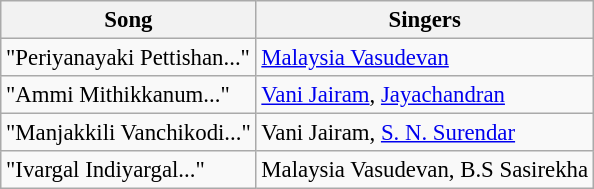<table class="wikitable" style="font-size:95%;">
<tr>
<th>Song</th>
<th>Singers</th>
</tr>
<tr>
<td>"Periyanayaki Pettishan..."</td>
<td><a href='#'>Malaysia Vasudevan</a></td>
</tr>
<tr>
<td>"Ammi Mithikkanum..."</td>
<td><a href='#'>Vani Jairam</a>, <a href='#'>Jayachandran</a></td>
</tr>
<tr>
<td>"Manjakkili Vanchikodi..."</td>
<td>Vani Jairam, <a href='#'>S. N. Surendar</a></td>
</tr>
<tr>
<td>"Ivargal Indiyargal..."</td>
<td>Malaysia Vasudevan, B.S Sasirekha</td>
</tr>
</table>
